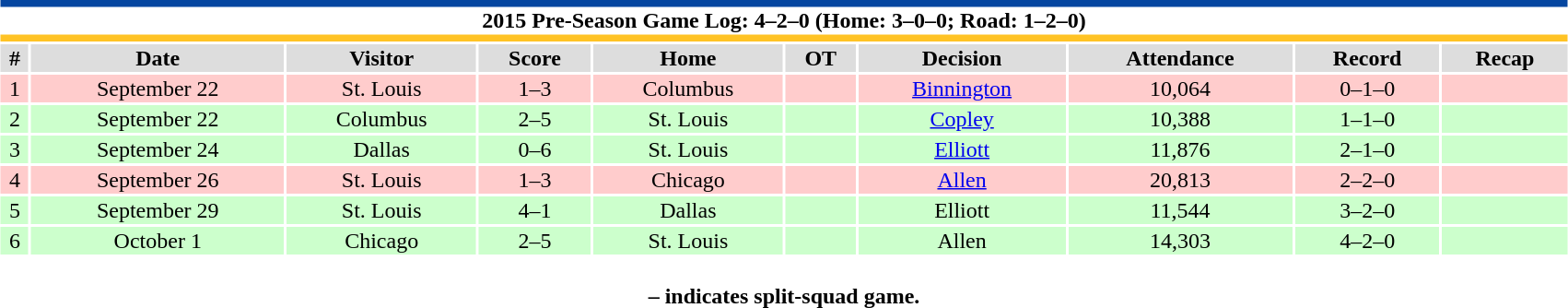<table class="toccolours collapsible collapsed" style="width:90%; clear:both; margin:1.5em auto; text-align:center;">
<tr>
<th colspan=10 style="background:#fff; border-top:#0546A0 5px solid; border-bottom:#FFC325 5px solid;">2015 Pre-Season Game Log: 4–2–0 (Home: 3–0–0; Road: 1–2–0)</th>
</tr>
<tr style="text-align:center; background:#ddd;">
<th>#</th>
<th>Date</th>
<th>Visitor</th>
<th>Score</th>
<th>Home</th>
<th>OT</th>
<th>Decision</th>
<th>Attendance</th>
<th>Record</th>
<th>Recap</th>
</tr>
<tr style="text-align:center; background:#fcc;">
<td>1</td>
<td>September 22</td>
<td>St. Louis</td>
<td>1–3</td>
<td>Columbus</td>
<td></td>
<td><a href='#'>Binnington</a></td>
<td>10,064</td>
<td>0–1–0</td>
<td></td>
</tr>
<tr style="text-align:center; background:#cfc;">
<td>2</td>
<td>September 22</td>
<td>Columbus</td>
<td>2–5</td>
<td>St. Louis</td>
<td></td>
<td><a href='#'>Copley</a></td>
<td>10,388</td>
<td>1–1–0</td>
<td></td>
</tr>
<tr style="text-align:center; background:#cfc;">
<td>3</td>
<td>September 24</td>
<td>Dallas</td>
<td>0–6</td>
<td>St. Louis</td>
<td></td>
<td><a href='#'>Elliott</a></td>
<td>11,876</td>
<td>2–1–0</td>
<td></td>
</tr>
<tr style="text-align:center; background:#fcc;">
<td>4</td>
<td>September 26</td>
<td>St. Louis</td>
<td>1–3</td>
<td>Chicago</td>
<td></td>
<td><a href='#'>Allen</a></td>
<td>20,813</td>
<td>2–2–0</td>
<td></td>
</tr>
<tr style="text-align:center; background:#cfc;">
<td>5</td>
<td>September 29</td>
<td>St. Louis</td>
<td>4–1</td>
<td>Dallas</td>
<td></td>
<td>Elliott</td>
<td>11,544</td>
<td>3–2–0</td>
<td></td>
</tr>
<tr style="text-align:center; background:#cfc;">
<td>6</td>
<td>October 1</td>
<td>Chicago</td>
<td>2–5</td>
<td>St. Louis</td>
<td></td>
<td>Allen</td>
<td>14,303</td>
<td>4–2–0</td>
<td></td>
</tr>
<tr>
<th colspan=99><br> – indicates split-squad game.</th>
</tr>
</table>
